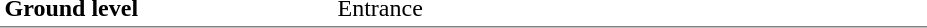<table table border=0 cellspacing=0 cellpadding=3>
<tr>
<td style="border-bottom:solid 1px gray;" width=110 rowspan=10 valign=top><strong>Ground level</strong></td>
</tr>
<tr>
<td style="border-bottom:solid 1px gray;" width=100 rowspan=2 valign=top></td>
<td style="border-bottom:solid 1px gray;" width=390 rowspan=2 valign=top>Entrance</td>
</tr>
</table>
